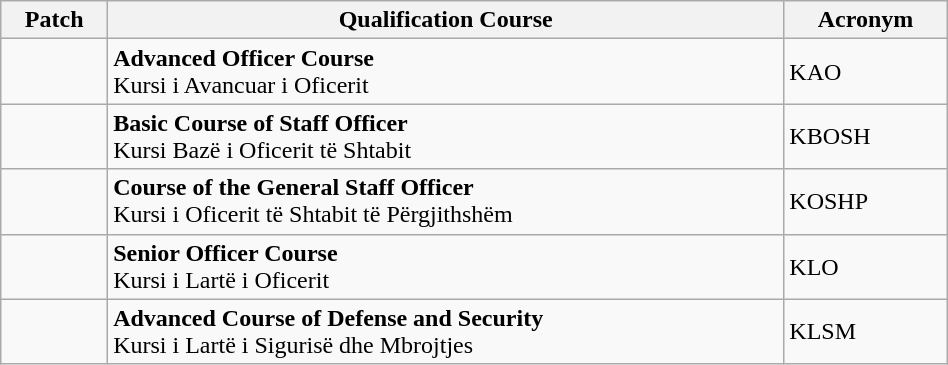<table class="wikitable sortable" style="width: 50%;">
<tr>
<th>Patch</th>
<th>Qualification Course</th>
<th>Acronym</th>
</tr>
<tr>
<td></td>
<td><strong>Advanced Officer Course</strong><br>Kursi i Avancuar i Oficerit</td>
<td>KAO</td>
</tr>
<tr>
<td></td>
<td><strong>Basic Course of Staff Officer</strong><br>Kursi Bazë i Oficerit të Shtabit</td>
<td>KBOSH</td>
</tr>
<tr>
<td></td>
<td><strong>Course of the General Staff Officer</strong><br>Kursi i Oficerit të Shtabit të Përgjithshëm</td>
<td>KOSHP</td>
</tr>
<tr>
<td></td>
<td><strong>Senior Officer Course</strong><br>Kursi i Lartë i Oficerit</td>
<td>KLO</td>
</tr>
<tr>
<td></td>
<td><strong>Advanced Course of Defense and Security</strong><br>Kursi i Lartë i Sigurisë dhe Mbrojtjes</td>
<td>KLSM</td>
</tr>
</table>
